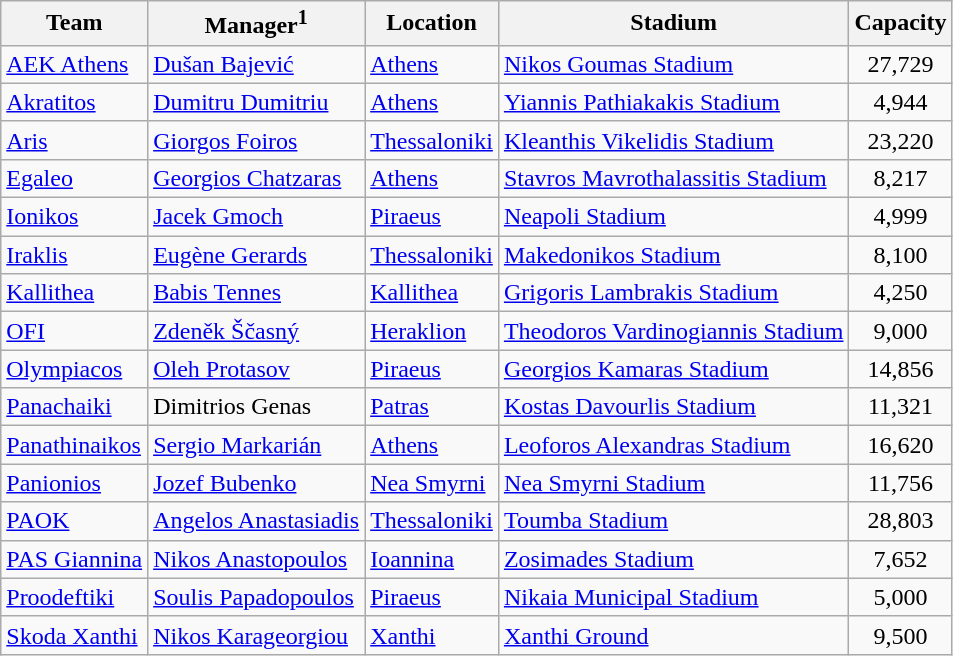<table class="wikitable sortable" style="text-align: left;">
<tr>
<th>Team</th>
<th>Manager<sup>1</sup></th>
<th>Location</th>
<th>Stadium</th>
<th>Capacity</th>
</tr>
<tr>
<td><a href='#'>AEK Athens</a></td>
<td> <a href='#'>Dušan Bajević</a></td>
<td><a href='#'>Athens</a></td>
<td><a href='#'>Nikos Goumas Stadium</a></td>
<td align="center">27,729</td>
</tr>
<tr>
<td><a href='#'>Akratitos</a></td>
<td> <a href='#'>Dumitru Dumitriu</a></td>
<td><a href='#'>Athens</a></td>
<td><a href='#'>Yiannis Pathiakakis Stadium</a></td>
<td align="center">4,944</td>
</tr>
<tr>
<td><a href='#'>Aris</a></td>
<td> <a href='#'>Giorgos Foiros</a></td>
<td><a href='#'>Thessaloniki</a></td>
<td><a href='#'>Kleanthis Vikelidis Stadium</a></td>
<td align="center">23,220</td>
</tr>
<tr>
<td><a href='#'>Egaleo</a></td>
<td> <a href='#'>Georgios Chatzaras</a></td>
<td><a href='#'>Athens</a></td>
<td><a href='#'>Stavros Mavrothalassitis Stadium</a></td>
<td align="center">8,217</td>
</tr>
<tr>
<td><a href='#'>Ionikos</a></td>
<td> <a href='#'>Jacek Gmoch</a></td>
<td><a href='#'>Piraeus</a></td>
<td><a href='#'>Neapoli Stadium</a></td>
<td align="center">4,999</td>
</tr>
<tr>
<td><a href='#'>Iraklis</a></td>
<td> <a href='#'>Eugène Gerards</a></td>
<td><a href='#'>Thessaloniki</a></td>
<td><a href='#'>Makedonikos Stadium</a></td>
<td align="center">8,100</td>
</tr>
<tr>
<td><a href='#'>Kallithea</a></td>
<td> <a href='#'>Babis Tennes</a></td>
<td><a href='#'>Kallithea</a></td>
<td><a href='#'>Grigoris Lambrakis Stadium</a></td>
<td align="center">4,250</td>
</tr>
<tr>
<td><a href='#'>OFI</a></td>
<td> <a href='#'>Zdeněk Ščasný</a></td>
<td><a href='#'>Heraklion</a></td>
<td><a href='#'>Theodoros Vardinogiannis Stadium</a></td>
<td align="center">9,000</td>
</tr>
<tr>
<td><a href='#'>Olympiacos</a></td>
<td> <a href='#'>Oleh Protasov</a></td>
<td><a href='#'>Piraeus</a></td>
<td><a href='#'>Georgios Kamaras Stadium</a></td>
<td align="center">14,856</td>
</tr>
<tr>
<td><a href='#'>Panachaiki</a></td>
<td> Dimitrios Genas</td>
<td><a href='#'>Patras</a></td>
<td><a href='#'>Kostas Davourlis Stadium</a></td>
<td align="center">11,321</td>
</tr>
<tr>
<td><a href='#'>Panathinaikos</a></td>
<td> <a href='#'>Sergio Markarián</a></td>
<td><a href='#'>Athens</a></td>
<td><a href='#'>Leoforos Alexandras Stadium</a></td>
<td align="center">16,620</td>
</tr>
<tr>
<td><a href='#'>Panionios</a></td>
<td> <a href='#'>Jozef Bubenko</a></td>
<td><a href='#'>Nea Smyrni</a></td>
<td><a href='#'>Nea Smyrni Stadium</a></td>
<td align="center">11,756</td>
</tr>
<tr>
<td><a href='#'>PAOK</a></td>
<td> <a href='#'>Angelos Anastasiadis</a></td>
<td><a href='#'>Thessaloniki</a></td>
<td><a href='#'>Toumba Stadium</a></td>
<td align="center">28,803</td>
</tr>
<tr>
<td><a href='#'>PAS Giannina</a></td>
<td> <a href='#'>Nikos Anastopoulos</a></td>
<td><a href='#'>Ioannina</a></td>
<td><a href='#'>Zosimades Stadium</a></td>
<td align="center">7,652</td>
</tr>
<tr>
<td><a href='#'>Proodeftiki</a></td>
<td> <a href='#'>Soulis Papadopoulos</a></td>
<td><a href='#'>Piraeus</a></td>
<td><a href='#'>Nikaia Municipal Stadium</a></td>
<td align="center">5,000</td>
</tr>
<tr>
<td><a href='#'>Skoda Xanthi</a></td>
<td> <a href='#'>Nikos Karageorgiou</a></td>
<td><a href='#'>Xanthi</a></td>
<td><a href='#'>Xanthi Ground</a></td>
<td align="center">9,500</td>
</tr>
</table>
